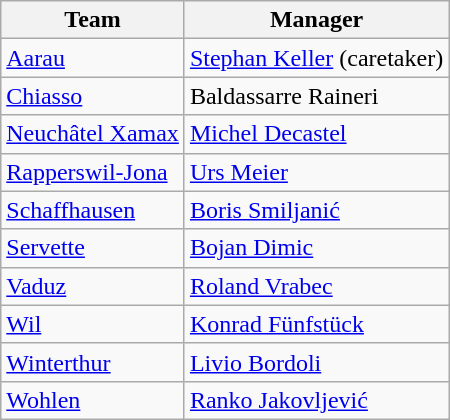<table class="wikitable sortable">
<tr>
<th>Team</th>
<th>Manager</th>
</tr>
<tr>
<td><a href='#'>Aarau</a></td>
<td> <a href='#'>Stephan Keller</a> (caretaker)</td>
</tr>
<tr>
<td><a href='#'>Chiasso</a></td>
<td> Baldassarre Raineri</td>
</tr>
<tr>
<td><a href='#'>Neuchâtel Xamax</a></td>
<td> <a href='#'>Michel Decastel</a></td>
</tr>
<tr>
<td><a href='#'>Rapperswil-Jona</a></td>
<td> <a href='#'>Urs Meier</a></td>
</tr>
<tr>
<td><a href='#'>Schaffhausen</a></td>
<td> <a href='#'>Boris Smiljanić</a></td>
</tr>
<tr>
<td><a href='#'>Servette</a></td>
<td> <a href='#'>Bojan Dimic</a></td>
</tr>
<tr>
<td> <a href='#'>Vaduz</a></td>
<td> <a href='#'>Roland Vrabec</a></td>
</tr>
<tr>
<td><a href='#'>Wil</a></td>
<td> <a href='#'>Konrad Fünfstück</a></td>
</tr>
<tr>
<td><a href='#'>Winterthur</a></td>
<td> <a href='#'>Livio Bordoli</a></td>
</tr>
<tr>
<td><a href='#'>Wohlen</a></td>
<td> <a href='#'>Ranko Jakovljević</a></td>
</tr>
</table>
